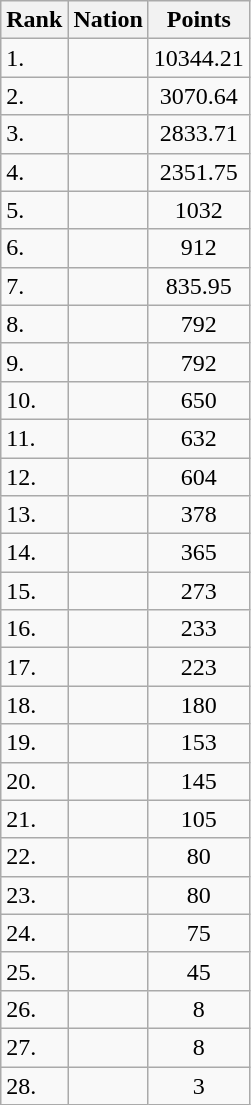<table class="wikitable sortable">
<tr>
<th>Rank</th>
<th>Nation</th>
<th>Points</th>
</tr>
<tr>
<td>1.</td>
<td></td>
<td align=center>10344.21</td>
</tr>
<tr>
<td>2.</td>
<td></td>
<td align=center>3070.64</td>
</tr>
<tr>
<td>3.</td>
<td></td>
<td align=center>2833.71</td>
</tr>
<tr>
<td>4.</td>
<td></td>
<td align=center>2351.75</td>
</tr>
<tr>
<td>5.</td>
<td></td>
<td align=center>1032</td>
</tr>
<tr>
<td>6.</td>
<td></td>
<td align=center>912</td>
</tr>
<tr>
<td>7.</td>
<td></td>
<td align=center>835.95</td>
</tr>
<tr>
<td>8.</td>
<td></td>
<td align=center>792</td>
</tr>
<tr>
<td>9.</td>
<td></td>
<td align=center>792</td>
</tr>
<tr>
<td>10.</td>
<td></td>
<td align=center>650</td>
</tr>
<tr>
<td>11.</td>
<td></td>
<td align=center>632</td>
</tr>
<tr>
<td>12.</td>
<td></td>
<td align=center>604</td>
</tr>
<tr>
<td>13.</td>
<td></td>
<td align=center>378</td>
</tr>
<tr>
<td>14.</td>
<td></td>
<td align=center>365</td>
</tr>
<tr>
<td>15.</td>
<td></td>
<td align=center>273</td>
</tr>
<tr>
<td>16.</td>
<td></td>
<td align=center>233</td>
</tr>
<tr>
<td>17.</td>
<td></td>
<td align=center>223</td>
</tr>
<tr>
<td>18.</td>
<td></td>
<td align=center>180</td>
</tr>
<tr>
<td>19.</td>
<td></td>
<td align=center>153</td>
</tr>
<tr>
<td>20.</td>
<td></td>
<td align=center>145</td>
</tr>
<tr>
<td>21.</td>
<td></td>
<td align=center>105</td>
</tr>
<tr>
<td>22.</td>
<td></td>
<td align=center>80</td>
</tr>
<tr>
<td>23.</td>
<td></td>
<td align=center>80</td>
</tr>
<tr>
<td>24.</td>
<td></td>
<td align=center>75</td>
</tr>
<tr>
<td>25.</td>
<td></td>
<td align=center>45</td>
</tr>
<tr>
<td>26.</td>
<td></td>
<td align=center>8</td>
</tr>
<tr>
<td>27.</td>
<td></td>
<td align=center>8</td>
</tr>
<tr>
<td>28.</td>
<td></td>
<td align=center>3</td>
</tr>
</table>
